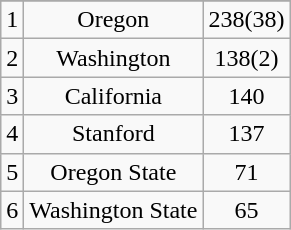<table class="wikitable" style="display: inline-table;">
<tr align="center">
</tr>
<tr align="center">
<td>1</td>
<td>Oregon</td>
<td>238(38)</td>
</tr>
<tr align="center">
<td>2</td>
<td>Washington</td>
<td>138(2)</td>
</tr>
<tr align="center">
<td>3</td>
<td>California</td>
<td>140</td>
</tr>
<tr align="center">
<td>4</td>
<td>Stanford</td>
<td>137</td>
</tr>
<tr align="center">
<td>5</td>
<td>Oregon State</td>
<td>71</td>
</tr>
<tr align="center">
<td>6</td>
<td>Washington State</td>
<td>65</td>
</tr>
</table>
